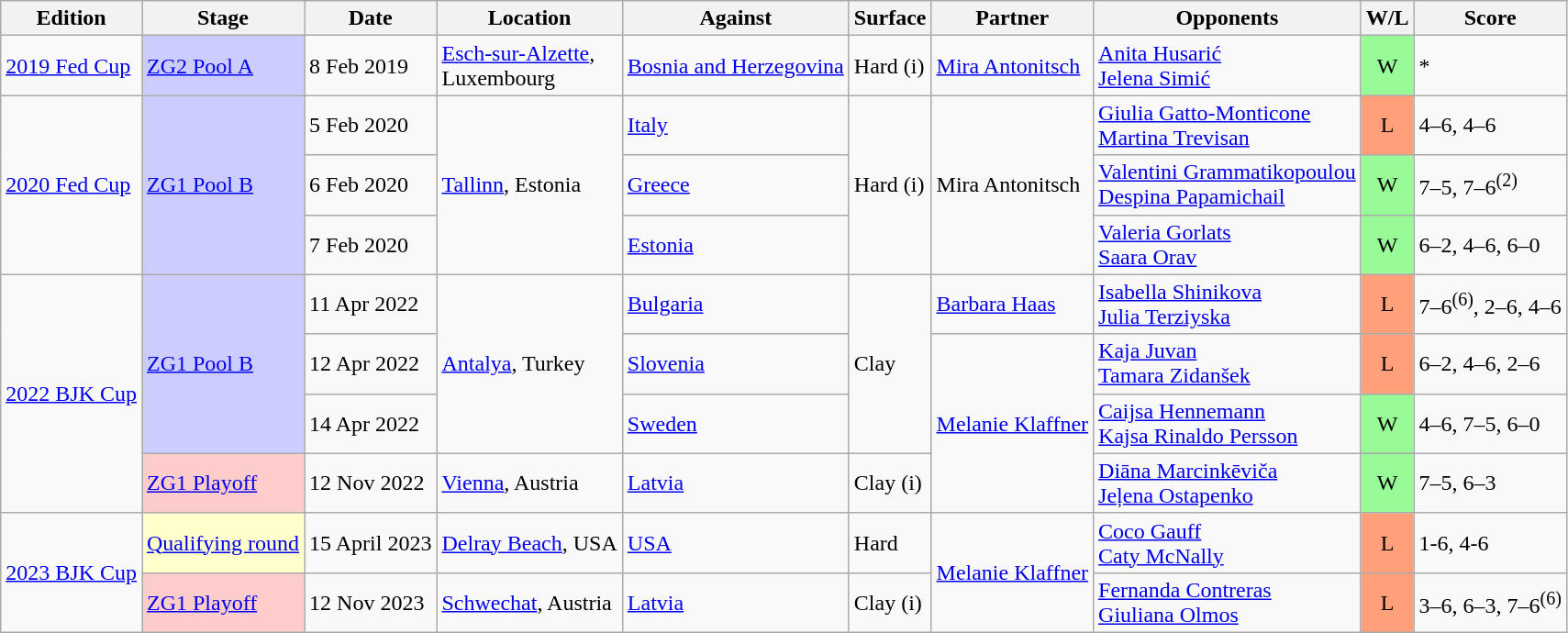<table class="wikitable nowrap">
<tr>
<th>Edition</th>
<th>Stage</th>
<th>Date</th>
<th>Location</th>
<th>Against</th>
<th>Surface</th>
<th>Partner</th>
<th>Opponents</th>
<th>W/L</th>
<th>Score</th>
</tr>
<tr>
<td><a href='#'>2019 Fed Cup</a></td>
<td style="background:#CCCCFF;"><a href='#'>ZG2 Pool A</a></td>
<td>8 Feb 2019</td>
<td><a href='#'>Esch-sur-Alzette</a>, <br>Luxembourg</td>
<td> <a href='#'>Bosnia and Herzegovina</a></td>
<td>Hard (i)</td>
<td><a href='#'>Mira Antonitsch</a></td>
<td><a href='#'>Anita Husarić</a> <br> <a href='#'>Jelena Simić</a></td>
<td style="text-align:center; background:#98fb98;">W</td>
<td> *</td>
</tr>
<tr>
<td rowspan=3><a href='#'>2020 Fed Cup</a></td>
<td style="background:#CCCCFF;" rowspan=3><a href='#'>ZG1 Pool B</a></td>
<td>5 Feb 2020</td>
<td rowspan=3><a href='#'>Tallinn</a>, Estonia</td>
<td> <a href='#'>Italy</a></td>
<td rowspan=3>Hard (i)</td>
<td rowspan=3>Mira Antonitsch</td>
<td><a href='#'>Giulia Gatto-Monticone</a> <br> <a href='#'>Martina Trevisan</a></td>
<td style="text-align:center; background:#ffa07a;">L</td>
<td>4–6, 4–6</td>
</tr>
<tr>
<td>6 Feb 2020</td>
<td> <a href='#'>Greece</a></td>
<td><a href='#'>Valentini Grammatikopoulou</a> <br> <a href='#'>Despina Papamichail</a></td>
<td style="text-align:center; background:#98fb98;">W</td>
<td>7–5, 7–6<sup>(2)</sup></td>
</tr>
<tr>
<td>7 Feb 2020</td>
<td> <a href='#'>Estonia</a></td>
<td><a href='#'>Valeria Gorlats</a> <br> <a href='#'>Saara Orav</a></td>
<td style="text-align:center; background:#98fb98;">W</td>
<td>6–2, 4–6, 6–0</td>
</tr>
<tr>
<td rowspan=4><a href='#'>2022 BJK Cup</a></td>
<td style="background:#CCCCFF;"; rowspan=3><a href='#'>ZG1 Pool B</a></td>
<td>11 Apr 2022</td>
<td rowspan=3><a href='#'>Antalya</a>, Turkey</td>
<td> <a href='#'>Bulgaria</a></td>
<td rowspan=3>Clay</td>
<td><a href='#'>Barbara Haas</a></td>
<td><a href='#'>Isabella Shinikova</a> <br> <a href='#'>Julia Terziyska</a></td>
<td style="text-align:center; background:#ffa07a;">L</td>
<td>7–6<sup>(6)</sup>, 2–6, 4–6</td>
</tr>
<tr>
<td>12 Apr 2022</td>
<td> <a href='#'>Slovenia</a></td>
<td rowspan=3><a href='#'>Melanie Klaffner</a></td>
<td><a href='#'>Kaja Juvan</a> <br> <a href='#'>Tamara Zidanšek</a></td>
<td style="text-align:center; background:#ffa07a;">L</td>
<td>6–2, 4–6, 2–6</td>
</tr>
<tr>
<td>14 Apr 2022</td>
<td> <a href='#'>Sweden</a></td>
<td><a href='#'>Caijsa Hennemann</a> <br> <a href='#'>Kajsa Rinaldo Persson</a></td>
<td style="text-align:center; background:#98fb98;">W</td>
<td>4–6, 7–5, 6–0</td>
</tr>
<tr>
<td style="background:#ffcccc;";><a href='#'>ZG1 Playoff</a></td>
<td>12 Nov 2022</td>
<td><a href='#'>Vienna</a>, Austria</td>
<td> <a href='#'>Latvia</a></td>
<td>Clay (i)</td>
<td><a href='#'>Diāna Marcinkēviča</a> <br> <a href='#'>Jeļena Ostapenko</a></td>
<td style="text-align:center; background:#98fb98;">W</td>
<td>7–5, 6–3</td>
</tr>
<tr>
<td rowspan=2><a href='#'>2023 BJK Cup</a></td>
<td style="background:#ffffcc;"><a href='#'>Qualifying round</a></td>
<td>15 April 2023</td>
<td><a href='#'>Delray Beach</a>, USA</td>
<td> <a href='#'>USA</a></td>
<td>Hard</td>
<td rowspan=2><a href='#'>Melanie Klaffner</a></td>
<td><a href='#'>Coco Gauff</a> <br> <a href='#'>Caty McNally</a></td>
<td style="text-align:center; background:#ffa07a;">L</td>
<td>1-6, 4-6</td>
</tr>
<tr>
<td style="background:#ffcccc;";><a href='#'>ZG1 Playoff</a></td>
<td>12 Nov 2023</td>
<td><a href='#'>Schwechat</a>, Austria</td>
<td> <a href='#'>Latvia</a></td>
<td>Clay (i)</td>
<td><a href='#'>Fernanda Contreras</a> <br> <a href='#'>Giuliana Olmos</a></td>
<td style="text-align:center; background:#ffa07a;">L</td>
<td>3–6, 6–3, 7–6<sup>(6)</sup></td>
</tr>
</table>
